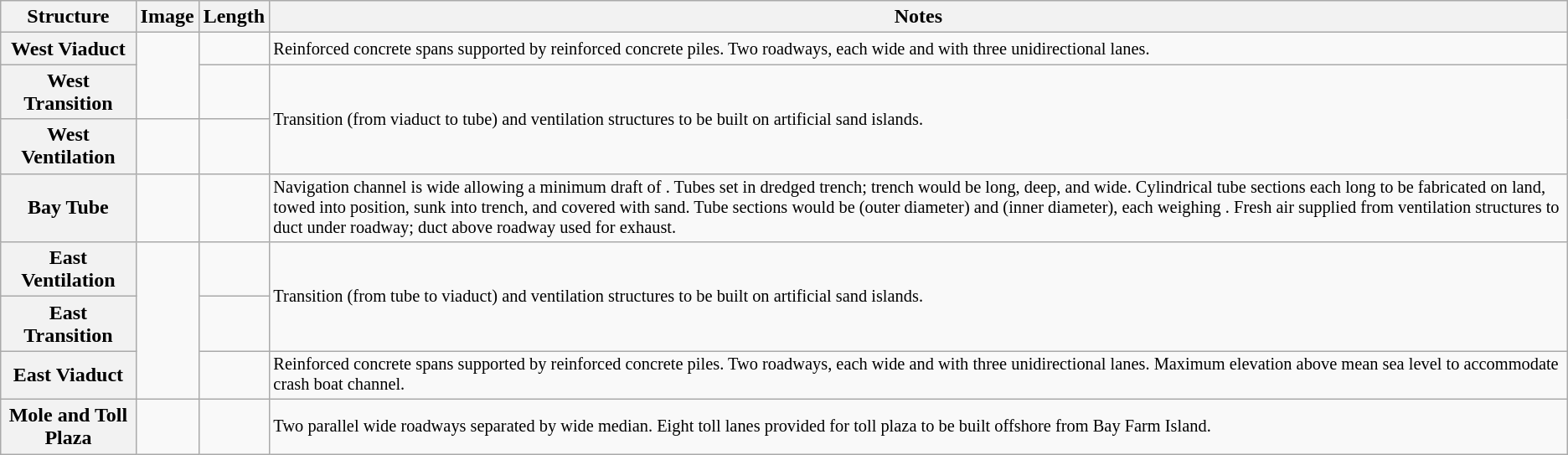<table class=wikitable style="font-size:100%;text-align:left;">
<tr>
<th>Structure</th>
<th>Image</th>
<th>Length</th>
<th>Notes</th>
</tr>
<tr>
<th>West Viaduct</th>
<td rowspan=2 style="text-align:center;"></td>
<td style="font-size:85%;text-align:center;"></td>
<td style="font-size:85%;">Reinforced concrete spans supported by reinforced concrete piles. Two roadways, each  wide and with three unidirectional lanes.</td>
</tr>
<tr>
<th>West Transition</th>
<td style="font-size:85%;text-align:center;"></td>
<td style="font-size:85%;" rowspan=2>Transition (from viaduct to tube) and ventilation structures to be built on artificial sand islands.</td>
</tr>
<tr>
<th>West Ventilation</th>
<td></td>
<td style="font-size:85%;text-align:center;"></td>
</tr>
<tr>
<th>Bay Tube</th>
<td></td>
<td style="font-size:85%;text-align:center;"></td>
<td style="font-size:85%;">Navigation channel is  wide allowing a minimum draft of . Tubes set in dredged trench; trench would be  long,  deep, and  wide. Cylindrical tube sections each  long to be fabricated on land, towed into position, sunk into trench, and covered with sand. Tube sections would be  (outer diameter) and  (inner diameter), each weighing . Fresh air supplied from ventilation structures to duct under roadway; duct above roadway used for exhaust.</td>
</tr>
<tr>
<th>East Ventilation</th>
<td rowspan=3></td>
<td style="font-size:85%;text-align:center;"></td>
<td style="font-size:85%;" rowspan=2>Transition (from tube to viaduct) and ventilation structures to be built on artificial sand islands.</td>
</tr>
<tr>
<th>East Transition</th>
<td style="font-size:85%;text-align:center;"></td>
</tr>
<tr>
<th>East Viaduct</th>
<td style="font-size:85%;text-align:center;"></td>
<td style="font-size:85%;">Reinforced concrete spans supported by reinforced concrete piles. Two roadways, each  wide and with three unidirectional lanes. Maximum elevation  above mean sea level to accommodate crash boat channel.</td>
</tr>
<tr>
<th>Mole and Toll Plaza</th>
<td></td>
<td style="font-size:85%;text-align:center;"></td>
<td style="font-size:85%;">Two parallel  wide roadways separated by  wide median. Eight toll lanes provided for toll plaza to be built offshore from Bay Farm Island.</td>
</tr>
</table>
